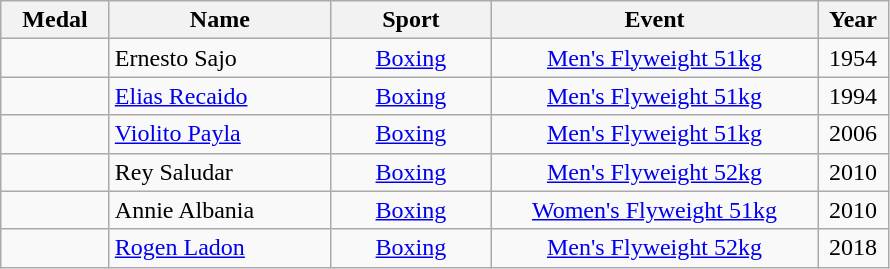<table class="wikitable"  style="font-size:100%;  text-align:center;">
<tr>
<th width="65">Medal</th>
<th width="140">Name</th>
<th width="100">Sport</th>
<th width="210">Event</th>
<th width="40">Year</th>
</tr>
<tr>
<td></td>
<td align=left>Ernesto Sajo</td>
<td><a href='#'>Boxing</a></td>
<td><a href='#'>Men's Flyweight 51kg</a></td>
<td>1954</td>
</tr>
<tr>
<td></td>
<td align=left><a href='#'>Elias Recaido</a></td>
<td><a href='#'>Boxing</a></td>
<td><a href='#'>Men's Flyweight 51kg</a></td>
<td>1994</td>
</tr>
<tr>
<td></td>
<td align=left><a href='#'>Violito Payla</a></td>
<td><a href='#'>Boxing</a></td>
<td><a href='#'>Men's Flyweight 51kg</a></td>
<td>2006</td>
</tr>
<tr>
<td></td>
<td align=left>Rey Saludar</td>
<td><a href='#'>Boxing</a></td>
<td><a href='#'>Men's Flyweight 52kg</a></td>
<td>2010</td>
</tr>
<tr>
<td></td>
<td align=left>Annie Albania</td>
<td><a href='#'>Boxing</a></td>
<td><a href='#'>Women's Flyweight 51kg</a></td>
<td>2010</td>
</tr>
<tr>
<td></td>
<td align=left><a href='#'>Rogen Ladon</a></td>
<td><a href='#'>Boxing</a></td>
<td><a href='#'>Men's Flyweight 52kg</a></td>
<td>2018</td>
</tr>
</table>
